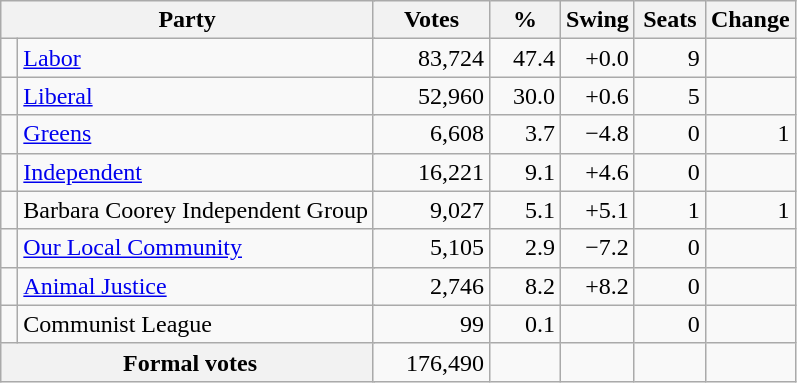<table class="wikitable" style="text-align:right; margin-bottom:0">
<tr>
<th style="width:10px" colspan=3>Party</th>
<th style="width:70px;">Votes</th>
<th style="width:40px;">%</th>
<th style="width:40px;">Swing</th>
<th style="width:40px;">Seats</th>
<th style="width:40px;">Change</th>
</tr>
<tr>
<td> </td>
<td style="text-align:left;" colspan="2"><a href='#'>Labor</a></td>
<td>83,724</td>
<td>47.4</td>
<td>+0.0</td>
<td>9</td>
<td></td>
</tr>
<tr>
<td> </td>
<td style="text-align:left;" colspan="2"><a href='#'>Liberal</a></td>
<td>52,960</td>
<td>30.0</td>
<td>+0.6</td>
<td>5</td>
<td></td>
</tr>
<tr>
<td> </td>
<td style="text-align:left;" colspan="2"><a href='#'>Greens</a></td>
<td>6,608</td>
<td>3.7</td>
<td>−4.8</td>
<td>0</td>
<td> 1</td>
</tr>
<tr>
<td> </td>
<td style="text-align:left;" colspan="2"><a href='#'>Independent</a></td>
<td>16,221</td>
<td>9.1</td>
<td>+4.6</td>
<td>0</td>
<td></td>
</tr>
<tr>
<td> </td>
<td style="text-align:left;" colspan="2">Barbara Coorey Independent Group</td>
<td>9,027</td>
<td>5.1</td>
<td>+5.1</td>
<td>1</td>
<td> 1</td>
</tr>
<tr>
<td> </td>
<td style="text-align:left;" colspan="2"><a href='#'>Our Local Community</a></td>
<td>5,105</td>
<td>2.9</td>
<td>−7.2</td>
<td>0</td>
<td></td>
</tr>
<tr>
<td> </td>
<td style="text-align:left;" colspan="2"><a href='#'>Animal Justice</a></td>
<td>2,746</td>
<td>8.2</td>
<td>+8.2</td>
<td>0</td>
<td></td>
</tr>
<tr>
<td> </td>
<td style="text-align:left;" colspan="2">Communist League</td>
<td>99</td>
<td>0.1</td>
<td></td>
<td>0</td>
<td></td>
</tr>
<tr>
<th colspan="3" rowspan="1"> Formal votes</th>
<td>176,490</td>
<td></td>
<td></td>
<td></td>
<td></td>
</tr>
</table>
